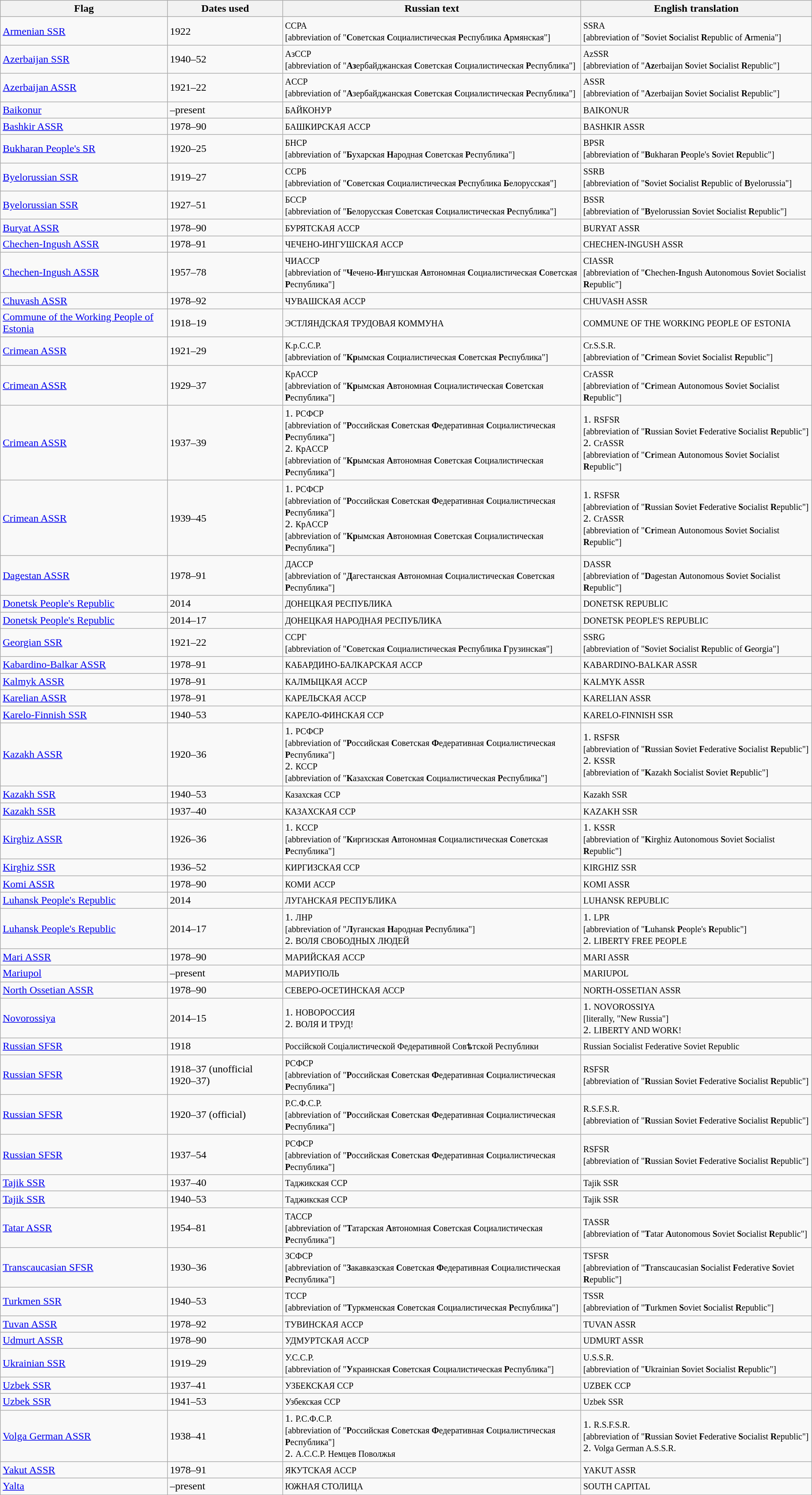<table class="wikitable sortable">
<tr>
<th>Flag</th>
<th>Dates used</th>
<th>Russian text</th>
<th>English translation</th>
</tr>
<tr>
<td> <a href='#'>Armenian SSR</a></td>
<td>1922</td>
<td><small>CCPA<br>[abbreviation of "<strong>С</strong>оветская <strong>С</strong>оциалистическая <strong>Р</strong>еспублика <strong>А</strong>рмянская"]</small></td>
<td><small>SSRA<br>[abbreviation of "<strong>S</strong>oviet <strong>S</strong>ocialist <strong>R</strong>epublic of <strong>A</strong>rmenia"]</small></td>
</tr>
<tr>
<td> <a href='#'>Azerbaijan SSR</a></td>
<td>1940–52</td>
<td><small>АзCCP<br>[abbreviation of "<strong>Аз</strong>ербайджанская <strong>С</strong>оветская <strong>С</strong>оциалистическая <strong>Р</strong>еспублика"]</small></td>
<td><small>AzSSR<br>[abbreviation of "<strong>Az</strong>erbaijan <strong>S</strong>oviet <strong>S</strong>ocialist <strong>R</strong>epublic"]</small></td>
</tr>
<tr>
<td> <a href='#'>Azerbaijan ASSR</a></td>
<td>1921–22</td>
<td><small>АCCP<br>[abbreviation of "<strong>А</strong>зербайджанская <strong>С</strong>оветская <strong>С</strong>оциалистическая <strong>Р</strong>еспублика"]</small></td>
<td><small>ASSR<br>[abbreviation of "<strong>A</strong>zerbaijan <strong>S</strong>oviet <strong>S</strong>ocialist <strong>R</strong>epublic"]</small></td>
</tr>
<tr>
<td> <a href='#'>Baikonur</a></td>
<td>–present</td>
<td><small>БАЙКОНУР</small></td>
<td><small>BAIKONUR</small></td>
</tr>
<tr>
<td> <a href='#'>Bashkir ASSR</a></td>
<td>1978–90</td>
<td><small>БАШКИРСКАЯ ACCP</small></td>
<td><small>BASHKIR ASSR</small></td>
</tr>
<tr>
<td> <a href='#'>Bukharan People's SR</a></td>
<td>1920–25</td>
<td><small>БHCP<br>[abbreviation of "<strong>Б</strong>ухарская <strong>Н</strong>ародная <strong>С</strong>оветская <strong>Р</strong>еспублика"]</small></td>
<td><small>BPSR<br>[abbreviation of "<strong>B</strong>ukharan <strong>P</strong>eople's <strong>S</strong>oviet <strong>R</strong>epublic"]</small></td>
</tr>
<tr>
<td> <a href='#'>Byelorussian SSR</a></td>
<td>1919–27</td>
<td><small>CCPБ<br>[abbreviation of "<strong>С</strong>оветская <strong>С</strong>оциалистическая <strong>Р</strong>еспублика <strong>Б</strong>елорусская"]</small></td>
<td><small>SSRB<br>[abbreviation of "<strong>S</strong>oviet <strong>S</strong>ocialist <strong>R</strong>epublic of <strong>B</strong>yelorussia"]</small></td>
</tr>
<tr>
<td> <a href='#'>Byelorussian SSR</a></td>
<td>1927–51</td>
<td><small>БCCP<br>[abbreviation of "<strong>Б</strong>елорусская <strong>С</strong>оветская <strong>С</strong>оциалистическая <strong>Р</strong>еспублика"]</small></td>
<td><small>BSSR<br>[abbreviation of "<strong>B</strong>yelorussian <strong>S</strong>oviet <strong>S</strong>ocialist <strong>R</strong>epublic"]</small></td>
</tr>
<tr>
<td> <a href='#'>Buryat ASSR</a></td>
<td>1978–90</td>
<td><small>БУРЯТСКАЯ ACCP</small></td>
<td><small>BURYAT ASSR</small></td>
</tr>
<tr>
<td> <a href='#'>Chechen-Ingush ASSR</a></td>
<td>1978–91</td>
<td><small>ЧЕЧЕНО-ИНГУШСКАЯ ACCP</small></td>
<td><small>CHECHEN-INGUSH ASSR</small></td>
</tr>
<tr>
<td> <a href='#'>Chechen-Ingush ASSR</a></td>
<td>1957–78</td>
<td><small>ЧИACCP<br>[abbreviation of "<strong>Ч</strong>ечено-<strong>И</strong>нгушская <strong>А</strong>втономная <strong>С</strong>оциалистическая <strong>С</strong>оветская <strong>Р</strong>еспублика"]</small></td>
<td><small>CIASSR<br>[abbreviation of "<strong>C</strong>hechen-<strong>I</strong>ngush <strong>A</strong>utonomous <strong>S</strong>oviet <strong>S</strong>ocialist <strong>R</strong>epublic"]</small></td>
</tr>
<tr>
<td> <a href='#'>Chuvash ASSR</a></td>
<td>1978–92</td>
<td><small>ЧУВАШСКАЯ ACCP</small></td>
<td><small>CHUVASH ASSR</small></td>
</tr>
<tr>
<td> <a href='#'>Commune of the Working People of Estonia</a></td>
<td>1918–19</td>
<td><small>ЭСТЛЯНДСКАЯ ТРУДОВАЯ КОММУНА</small></td>
<td><small>COMMUNE OF THE WORKING PEOPLE OF ESTONIA</small></td>
</tr>
<tr>
<td> <a href='#'>Crimean ASSR</a></td>
<td>1921–29</td>
<td><small>К.р.С.С.Р.<br>[abbreviation of "<strong>Кр</strong>ымская <strong>С</strong>оциалистическая <strong>С</strong>оветская <strong>Р</strong>еспублика"]</small></td>
<td><small>Cr.S.S.R.<br>[abbreviation of "<strong>Cr</strong>imean <strong>S</strong>oviet <strong>S</strong>ocialist <strong>R</strong>epublic"]</small></td>
</tr>
<tr>
<td> <a href='#'>Crimean ASSR</a></td>
<td>1929–37</td>
<td><small>КрAССР<br>[abbreviation of "<strong>Кр</strong>ымская <strong>А</strong>втономная <strong>С</strong>оциалистическая <strong>С</strong>оветская <strong>Р</strong>еспублика"]</small></td>
<td><small>CrASSR<br>[abbreviation of "<strong>Cr</strong>imean <strong>A</strong>utonomous <strong>S</strong>oviet <strong>S</strong>ocialist <strong>R</strong>epublic"]</small></td>
</tr>
<tr>
<td> <a href='#'>Crimean ASSR</a></td>
<td>1937–39</td>
<td>1. <small>РСФСР<br>[abbreviation of "<strong>Р</strong>оссийская <strong>С</strong>оветская <strong>Ф</strong>едеративная <strong>С</strong>оциалистическая <strong>Р</strong>еспублика"]</small><br>2. <small>КрAССР<br>[abbreviation of "<strong>Кр</strong>ымская <strong>А</strong>втономная <strong>С</strong>оветская <strong>С</strong>оциалистическая <strong>Р</strong>еспублика"]</small></td>
<td>1. <small>RSFSR<br>[abbreviation of "<strong>R</strong>ussian <strong>S</strong>oviet <strong>F</strong>ederative <strong>S</strong>ocialist <strong>R</strong>epublic"]</small><br>2. <small>CrASSR<br>[abbreviation of "<strong>Cr</strong>imean <strong>A</strong>utonomous <strong>S</strong>oviet <strong>S</strong>ocialist <strong>R</strong>epublic"]</small></td>
</tr>
<tr>
<td> <a href='#'>Crimean ASSR</a></td>
<td>1939–45</td>
<td>1. <small>РСФСР<br>[abbreviation of "<strong>Р</strong>оссийская <strong>С</strong>оветская <strong>Ф</strong>едеративная <strong>С</strong>оциалистическая <strong>Р</strong>еспублика"]</small><br>2. <small>КрAССР<br>[abbreviation of "<strong>Кр</strong>ымская <strong>А</strong>втономная <strong>С</strong>оветская <strong>С</strong>оциалистическая <strong>Р</strong>еспублика"]</small></td>
<td>1. <small>RSFSR<br>[abbreviation of "<strong>R</strong>ussian <strong>S</strong>oviet <strong>F</strong>ederative <strong>S</strong>ocialist <strong>R</strong>epublic"]</small><br>2. <small>CrASSR<br>[abbreviation of "<strong>Cr</strong>imean <strong>A</strong>utonomous <strong>S</strong>oviet <strong>S</strong>ocialist <strong>R</strong>epublic"]</small></td>
</tr>
<tr>
<td> <a href='#'>Dagestan ASSR</a></td>
<td>1978–91</td>
<td><small>ДАССР<br>[abbreviation of "<strong>Д</strong>агестанская <strong>А</strong>втономная <strong>С</strong>оциалистическая <strong>С</strong>оветская <strong>Р</strong>еспублика"]</small></td>
<td><small>DASSR<br>[abbreviation of "<strong>D</strong>agestan <strong>A</strong>utonomous <strong>S</strong>oviet <strong>S</strong>ocialist <strong>R</strong>epublic"]</small></td>
</tr>
<tr>
<td> <a href='#'>Donetsk People's Republic</a></td>
<td>2014</td>
<td><small>ДОНЕЦКАЯ РЕСПУБЛИКА</small></td>
<td><small>DONETSK REPUBLIC</small></td>
</tr>
<tr>
<td> <a href='#'>Donetsk People's Republic</a></td>
<td>2014–17</td>
<td><small>ДОНЕЦКАЯ НАРОДНАЯ РЕСПУБЛИКА</small></td>
<td><small>DONETSK PEOPLE'S REPUBLIC</small></td>
</tr>
<tr>
<td> <a href='#'>Georgian SSR</a></td>
<td>1921–22</td>
<td><small>ССРГ<br>[abbreviation of "<strong>С</strong>оветская <strong>С</strong>оциалистическая <strong>Р</strong>еспублика <strong>Г</strong>рузинская"]</small></td>
<td><small>SSRG<br>[abbreviation of "<strong>S</strong>oviet <strong>S</strong>ocialist <strong>R</strong>epublic of <strong>G</strong>eorgia"]</small></td>
</tr>
<tr>
<td> <a href='#'>Kabardino-Balkar ASSR</a></td>
<td>1978–91</td>
<td><small>КАБАРДИНО-БАЛКАРСКАЯ ACCP</small></td>
<td><small>KABARDINO-BALKAR ASSR</small></td>
</tr>
<tr>
<td> <a href='#'>Kalmyk ASSR</a></td>
<td>1978–91</td>
<td><small>КАЛМЫЦКАЯ ACCP</small></td>
<td><small>KALMYK ASSR</small></td>
</tr>
<tr>
<td> <a href='#'>Karelian ASSR</a></td>
<td>1978–91</td>
<td><small>КАРЕЛЬСКАЯ ACCP</small></td>
<td><small>KARELIAN ASSR</small></td>
</tr>
<tr>
<td> <a href='#'>Karelo-Finnish SSR</a></td>
<td>1940–53</td>
<td><small>КАРЕЛО-ФИНСКАЯ CCP</small></td>
<td><small>KARELO-FINNISH SSR</small></td>
</tr>
<tr>
<td> <a href='#'>Kazakh ASSR</a></td>
<td>1920–36</td>
<td>1. <small>РСФСР<br>[abbreviation of "<strong>Р</strong>оссийская <strong>С</strong>оветская <strong>Ф</strong>едеративная <strong>С</strong>оциалистическая <strong>Р</strong>еспублика"]</small><br>2. <small>КССР<br>[abbreviation of "<strong>К</strong>азахская <strong>С</strong>оветская <strong>С</strong>оциалистическая <strong>Р</strong>еспублика"]</small></td>
<td>1. <small>RSFSR<br>[abbreviation of "<strong>R</strong>ussian <strong>S</strong>oviet <strong>F</strong>ederative <strong>S</strong>ocialist <strong>R</strong>epublic"]</small><br>2. <small>KSSR<br>[abbreviation of "<strong>K</strong>azakh <strong>S</strong>ocialist <strong>S</strong>oviet <strong>R</strong>epublic"]</small></td>
</tr>
<tr>
<td> <a href='#'>Kazakh SSR</a></td>
<td>1940–53</td>
<td><small>Казахская ССР</small></td>
<td><small>Kazakh SSR</small></td>
</tr>
<tr>
<td> <a href='#'>Kazakh SSR</a></td>
<td>1937–40</td>
<td><small>КАЗАХСКАЯ CCP</small></td>
<td><small>KAZAKH SSR</small></td>
</tr>
<tr>
<td> <a href='#'>Kirghiz ASSR</a></td>
<td>1926–36</td>
<td>1. <small>KCCP<br>[abbreviation of "<strong>К</strong>иргизская <strong>A</strong>втономная <strong>С</strong>оциалистическая <strong>С</strong>оветская <strong>Р</strong>еспублика"]</small></td>
<td>1. <small>KSSR<br>[abbreviation of "<strong>K</strong>irghiz <strong>A</strong>utonomous <strong>S</strong>oviet <strong>S</strong>ocialist <strong>R</strong>epublic"]</small></td>
</tr>
<tr>
<td> <a href='#'>Kirghiz SSR</a></td>
<td>1936–52</td>
<td><small>КИРГИЗСКАЯ CCP</small></td>
<td><small>KIRGHIZ SSR</small></td>
</tr>
<tr>
<td> <a href='#'>Komi ASSR</a></td>
<td>1978–90</td>
<td><small>КОМИ АССР</small></td>
<td><small>KOMI ASSR</small></td>
</tr>
<tr>
<td> <a href='#'>Luhansk People's Republic</a></td>
<td>2014</td>
<td><small>ЛУГАНСКАЯ РЕСПУБЛИКА</small></td>
<td><small>LUHANSK REPUBLIC</small></td>
</tr>
<tr>
<td> <a href='#'>Luhansk People's Republic</a></td>
<td>2014–17</td>
<td>1. <small>ЛHP<br>[abbreviation of "<strong>Л</strong>уганская <strong>Н</strong>ародная <strong>Р</strong>еспублика"]</small><br>2. <small>ВОЛЯ СВОБОДНЫХ ЛЮДЕЙ</small></td>
<td>1. <small>LPR<br>[abbreviation of "<strong>L</strong>uhansk <strong>P</strong>eople's <strong>R</strong>epublic"]</small><br>2. <small>LIBERTY FREE PEOPLE</small></td>
</tr>
<tr>
<td> <a href='#'>Mari ASSR</a></td>
<td>1978–90</td>
<td><small>МАРИЙСКАЯ ACCP</small></td>
<td><small>MARI ASSR</small></td>
</tr>
<tr>
<td> <a href='#'>Mariupol</a></td>
<td>–present</td>
<td><small>МАРИУПОЛЬ</small></td>
<td><small>MARIUPOL</small></td>
</tr>
<tr>
<td> <a href='#'>North Ossetian ASSR</a></td>
<td>1978–90</td>
<td><small>СЕВЕРО-ОСЕТИНСКАЯ АССР</small></td>
<td><small>NORTH-OSSETIAN ASSR</small></td>
</tr>
<tr>
<td> <a href='#'>Novorossiya</a></td>
<td>2014–15</td>
<td>1. <small>НОВОРОССИЯ</small><br>2. <small>ВОЛЯ И ТРУД!</small></td>
<td>1. <small>NOVOROSSIYA<br>[literally, "New Russia"]</small><br>2. <small>LIBERTY AND WORK!</small></td>
</tr>
<tr>
<td> <a href='#'>Russian SFSR</a></td>
<td>1918</td>
<td><small>Россійской Соціалистической Федеративной Совѣтской Республики</small></td>
<td><small>Russian Socialist Federative Soviet Republic</small></td>
</tr>
<tr>
<td> <a href='#'>Russian SFSR</a></td>
<td>1918–37 (unofficial 1920–37)</td>
<td><small>РСФСР<br>[abbreviation of "<strong>Р</strong>оссийская <strong>С</strong>оветская <strong>Ф</strong>едеративная <strong>С</strong>оциалистическая <strong>Р</strong>еспублика"]</small></td>
<td><small>RSFSR<br>[abbreviation of "<strong>R</strong>ussian <strong>S</strong>oviet <strong>F</strong>ederative <strong>S</strong>ocialist <strong>R</strong>epublic"]</small></td>
</tr>
<tr>
<td> <a href='#'>Russian SFSR</a></td>
<td>1920–37 (official)</td>
<td><small>Р.С.Ф.С.Р.<br>[abbreviation of "<strong>Р</strong>оссийская <strong>С</strong>оветская <strong>Ф</strong>едеративная <strong>С</strong>оциалистическая <strong>Р</strong>еспублика"]</small></td>
<td><small>R.S.F.S.R.<br>[abbreviation of "<strong>R</strong>ussian <strong>S</strong>oviet <strong>F</strong>ederative <strong>S</strong>ocialist <strong>R</strong>epublic"]</small></td>
</tr>
<tr>
<td> <a href='#'>Russian SFSR</a></td>
<td>1937–54</td>
<td><small>РСФСР<br>[abbreviation of "<strong>Р</strong>оссийская <strong>С</strong>оветская <strong>Ф</strong>едеративная <strong>С</strong>оциалистическая <strong>Р</strong>еспублика"]</small></td>
<td><small>RSFSR<br>[abbreviation of "<strong>R</strong>ussian <strong>S</strong>oviet <strong>F</strong>ederative <strong>S</strong>ocialist <strong>R</strong>epublic"]</small></td>
</tr>
<tr>
<td> <a href='#'>Tajik SSR</a></td>
<td>1937–40</td>
<td><small>Таджикская ССР</small></td>
<td><small>Tajik SSR</small></td>
</tr>
<tr>
<td> <a href='#'>Tajik SSR</a></td>
<td>1940–53</td>
<td><small>Таджикская ССР</small></td>
<td><small>Tajik SSR</small></td>
</tr>
<tr>
<td> <a href='#'>Tatar ASSR</a></td>
<td>1954–81</td>
<td><small>ТАССР<br>[abbreviation of "<strong>Т</strong>атарская <strong>А</strong>втономная <strong>С</strong>оветская <strong>С</strong>оциалистическая <strong>Р</strong>еспублика"]</small></td>
<td><small>TASSR<br>[abbreviation of "<strong>T</strong>atar <strong>A</strong>utonomous <strong>S</strong>oviet <strong>S</strong>ocialist <strong>R</strong>epublic"]</small></td>
</tr>
<tr>
<td> <a href='#'>Transcaucasian SFSR</a></td>
<td>1930–36</td>
<td><small>ЗСФСР<br>[abbreviation of "<strong>З</strong>акавказская <strong>С</strong>оветская <strong>Ф</strong>едеративная <strong>С</strong>оциалистическая <strong>Р</strong>еспублика"]</small></td>
<td><small>TSFSR<br>[abbreviation of "<strong>T</strong>ranscaucasian <strong>S</strong>ocialist <strong>F</strong>ederative <strong>S</strong>oviet <strong>R</strong>epublic"]</small></td>
</tr>
<tr>
<td> <a href='#'>Turkmen SSR</a></td>
<td>1940–53</td>
<td><small>ТCCP<br>[abbreviation of "<strong>Т</strong>уркменская <strong>С</strong>оветская <strong>С</strong>оциалистическая <strong>Р</strong>еспублика"]</small></td>
<td><small>TSSR<br>[abbreviation of "<strong>T</strong>urkmen <strong>S</strong>oviet <strong>S</strong>ocialist <strong>R</strong>epublic"]</small></td>
</tr>
<tr>
<td> <a href='#'>Tuvan ASSR</a></td>
<td>1978–92</td>
<td><small>ТУВИНСКАЯ ACCP</small></td>
<td><small>TUVAN ASSR</small></td>
</tr>
<tr>
<td> <a href='#'>Udmurt ASSR</a></td>
<td>1978–90</td>
<td><small>УДМУРТСКАЯ ACCP</small></td>
<td><small>UDMURT ASSR</small></td>
</tr>
<tr>
<td> <a href='#'>Ukrainian SSR</a></td>
<td>1919–29</td>
<td><small>У.С.С.Р.<br>[abbreviation of "<strong>У</strong>краинская <strong>С</strong>оветская <strong>С</strong>оциалистическая <strong>Р</strong>еспублика"]</small></td>
<td><small>U.S.S.R.<br>[abbreviation of "<strong>U</strong>krainian <strong>S</strong>oviet <strong>S</strong>ocialist <strong>R</strong>epublic"]</small></td>
</tr>
<tr>
<td> <a href='#'>Uzbek SSR</a></td>
<td>1937–41</td>
<td><small>УЗБЕКСКАЯ CCP</small></td>
<td><small>UZBEK CCP</small></td>
</tr>
<tr>
<td> <a href='#'>Uzbek SSR</a></td>
<td>1941–53</td>
<td><small>Узбекская CCP</small></td>
<td><small>Uzbek SSR</small></td>
</tr>
<tr>
<td> <a href='#'>Volga German ASSR</a></td>
<td>1938–41</td>
<td>1. <small>Р.С.Ф.С.Р.<br>[abbreviation of "<strong>Р</strong>оссийская <strong>С</strong>оветская <strong>Ф</strong>едеративная <strong>С</strong>оциалистическая <strong>Р</strong>еспублика"]</small><br>2. <small>А.С.С.Р. Hемцев Поволжья</small></td>
<td>1. <small>R.S.F.S.R.<br>[abbreviation of "<strong>R</strong>ussian <strong>S</strong>oviet <strong>F</strong>ederative <strong>S</strong>ocialist <strong>R</strong>epublic"]</small><br>2. <small>Volga German A.S.S.R.</small></td>
</tr>
<tr>
<td> <a href='#'>Yakut ASSR</a></td>
<td>1978–91</td>
<td><small>ЯКУТСКАЯ ACCP</small></td>
<td><small>YAKUT ASSR</small></td>
</tr>
<tr>
<td> <a href='#'>Yalta</a></td>
<td>–present</td>
<td><small>ЮЖНАЯ СТОЛИЦА</small></td>
<td><small>SOUTH CAPITAL</small></td>
</tr>
</table>
